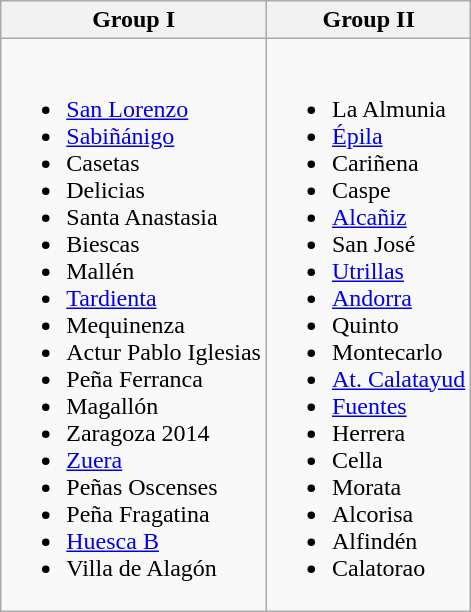<table class="wikitable">
<tr>
<th>Group I</th>
<th>Group II</th>
</tr>
<tr>
<td><br><ul><li><a href='#'>San Lorenzo</a></li><li><a href='#'>Sabiñánigo</a></li><li>Casetas</li><li>Delicias</li><li>Santa Anastasia</li><li>Biescas</li><li>Mallén</li><li><a href='#'>Tardienta</a></li><li>Mequinenza</li><li>Actur Pablo Iglesias</li><li>Peña Ferranca</li><li>Magallón</li><li>Zaragoza 2014</li><li><a href='#'>Zuera</a></li><li>Peñas Oscenses</li><li>Peña Fragatina</li><li><a href='#'>Huesca B</a></li><li>Villa de Alagón</li></ul></td>
<td><br><ul><li>La Almunia</li><li><a href='#'>Épila</a></li><li>Cariñena</li><li>Caspe</li><li><a href='#'>Alcañiz</a></li><li>San José</li><li><a href='#'>Utrillas</a></li><li><a href='#'>Andorra</a></li><li>Quinto</li><li>Montecarlo</li><li><a href='#'>At. Calatayud</a></li><li><a href='#'>Fuentes</a></li><li>Herrera</li><li>Cella</li><li>Morata</li><li>Alcorisa</li><li>Alfindén</li><li>Calatorao</li></ul></td>
</tr>
</table>
